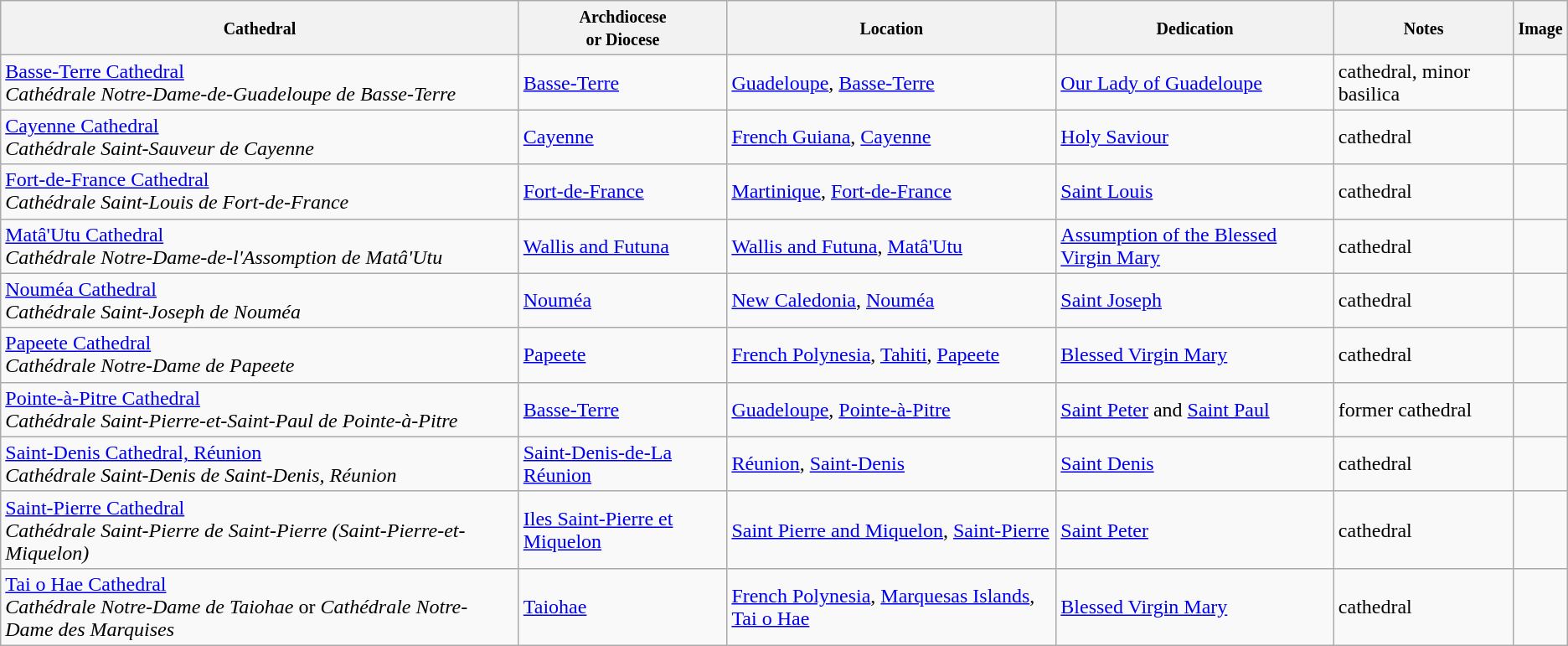<table class="wikitable sortable">
<tr>
<th><small>Cathedral</small></th>
<th><small>Archdiocese<br>or Diocese</small></th>
<th><small>Location</small></th>
<th><small>Dedication</small></th>
<th><small>Notes</small></th>
<th><small>Image</small></th>
</tr>
<tr>
<td><a href='#'>Basse-Terre Cathedral</a><br><em>Cathédrale Notre-Dame-de-Guadeloupe de Basse-Terre</em></td>
<td><a href='#'>Basse-Terre</a></td>
<td><a href='#'>Guadeloupe</a>, <a href='#'>Basse-Terre</a></td>
<td><a href='#'>Our Lady of Guadeloupe</a></td>
<td>cathedral, minor basilica</td>
<td></td>
</tr>
<tr>
<td><a href='#'>Cayenne Cathedral</a><br><em>Cathédrale Saint-Sauveur de Cayenne</em></td>
<td><a href='#'>Cayenne</a></td>
<td><a href='#'>French Guiana</a>, <a href='#'>Cayenne</a></td>
<td><a href='#'>Holy Saviour</a></td>
<td>cathedral</td>
<td></td>
</tr>
<tr>
<td><a href='#'>Fort-de-France Cathedral</a><br><em>Cathédrale Saint-Louis de Fort-de-France</em></td>
<td><a href='#'>Fort-de-France</a></td>
<td><a href='#'>Martinique</a>, <a href='#'>Fort-de-France</a></td>
<td><a href='#'>Saint Louis</a></td>
<td>cathedral</td>
<td></td>
</tr>
<tr>
<td><a href='#'>Matâ'Utu Cathedral</a><br><em>Cathédrale Notre-Dame-de-l'Assomption de Matâ'Utu</em></td>
<td><a href='#'>Wallis and Futuna</a></td>
<td><a href='#'>Wallis and Futuna</a>, <a href='#'>Matâ'Utu</a></td>
<td><a href='#'>Assumption of the Blessed Virgin Mary</a></td>
<td>cathedral</td>
<td></td>
</tr>
<tr>
<td><a href='#'>Nouméa Cathedral</a><br><em>Cathédrale Saint-Joseph de Nouméa</em></td>
<td><a href='#'>Nouméa</a></td>
<td><a href='#'>New Caledonia</a>, <a href='#'>Nouméa</a></td>
<td><a href='#'>Saint Joseph</a></td>
<td>cathedral</td>
<td></td>
</tr>
<tr>
<td><a href='#'>Papeete Cathedral</a><br><em>Cathédrale Notre-Dame de Papeete</em></td>
<td><a href='#'>Papeete</a></td>
<td><a href='#'>French Polynesia</a>, <a href='#'>Tahiti</a>, <a href='#'>Papeete</a></td>
<td><a href='#'>Blessed Virgin Mary</a></td>
<td>cathedral</td>
<td></td>
</tr>
<tr>
<td><a href='#'>Pointe-à-Pitre Cathedral</a><br><em>Cathédrale Saint-Pierre-et-Saint-Paul de Pointe-à-Pitre</em></td>
<td><a href='#'>Basse-Terre</a></td>
<td><a href='#'>Guadeloupe</a>, <a href='#'>Pointe-à-Pitre</a></td>
<td><a href='#'>Saint Peter</a> and <a href='#'>Saint Paul</a></td>
<td>former cathedral</td>
<td></td>
</tr>
<tr>
<td><a href='#'>Saint-Denis Cathedral, Réunion</a><br><em>Cathédrale Saint-Denis de Saint-Denis, Réunion</em></td>
<td><a href='#'>Saint-Denis-de-La Réunion</a></td>
<td><a href='#'>Réunion</a>, <a href='#'>Saint-Denis</a></td>
<td><a href='#'>Saint Denis</a></td>
<td>cathedral</td>
<td></td>
</tr>
<tr>
<td><a href='#'>Saint-Pierre Cathedral</a><br><em>Cathédrale Saint-Pierre de Saint-Pierre (Saint-Pierre-et-Miquelon)</em></td>
<td><a href='#'>Iles Saint-Pierre et Miquelon</a></td>
<td><a href='#'>Saint Pierre and Miquelon</a>, <a href='#'>Saint-Pierre</a></td>
<td><a href='#'>Saint Peter</a></td>
<td>cathedral</td>
<td></td>
</tr>
<tr>
<td><a href='#'>Tai o Hae Cathedral</a><br><em>Cathédrale Notre-Dame de Taiohae</em> or <em>Cathédrale Notre-Dame des Marquises</em></td>
<td><a href='#'>Taiohae</a></td>
<td><a href='#'>French Polynesia</a>, <a href='#'>Marquesas Islands</a>, <a href='#'>Tai o Hae</a></td>
<td><a href='#'>Blessed Virgin Mary</a></td>
<td>cathedral</td>
<td></td>
</tr>
</table>
